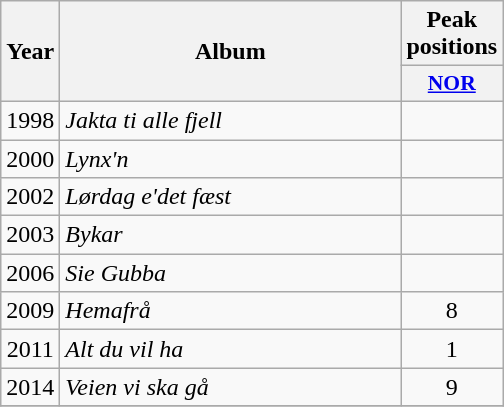<table class="wikitable">
<tr>
<th align="center" rowspan="2" width="10">Year</th>
<th align="center" rowspan="2" width="220">Album</th>
<th align="center" colspan="1" width="20">Peak positions</th>
</tr>
<tr>
<th scope="col" style="width:3em;font-size:90%;"><a href='#'>NOR</a><br></th>
</tr>
<tr>
<td style="text-align:center;">1998</td>
<td><em>Jakta ti alle fjell</em></td>
<td style="text-align:center;"></td>
</tr>
<tr>
<td style="text-align:center;">2000</td>
<td><em>Lynx'n</em></td>
<td style="text-align:center;"></td>
</tr>
<tr>
<td style="text-align:center;">2002</td>
<td><em>Lørdag e'det fæst</em></td>
<td style="text-align:center;"></td>
</tr>
<tr>
<td style="text-align:center;">2003</td>
<td><em>Bykar</em></td>
<td style="text-align:center;"></td>
</tr>
<tr>
<td style="text-align:center;">2006</td>
<td><em>Sie Gubba</em></td>
<td style="text-align:center;"></td>
</tr>
<tr>
<td style="text-align:center;">2009</td>
<td><em>Hemafrå</em></td>
<td style="text-align:center;">8</td>
</tr>
<tr>
<td style="text-align:center;">2011</td>
<td><em>Alt du vil ha</em></td>
<td style="text-align:center;">1</td>
</tr>
<tr>
<td style="text-align:center;">2014</td>
<td><em>Veien vi ska gå</em></td>
<td style="text-align:center;">9</td>
</tr>
<tr>
</tr>
</table>
